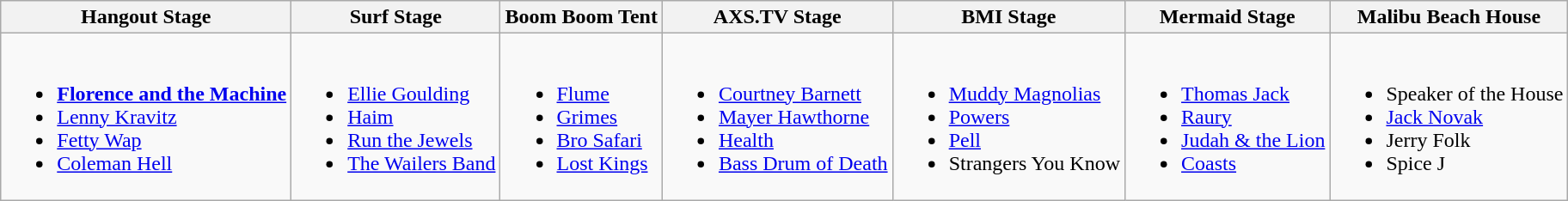<table class="wikitable">
<tr>
<th>Hangout Stage</th>
<th>Surf Stage</th>
<th>Boom Boom Tent</th>
<th>AXS.TV Stage</th>
<th>BMI Stage</th>
<th>Mermaid Stage</th>
<th>Malibu Beach House</th>
</tr>
<tr valign="top">
<td><br><ul><li><strong><a href='#'>Florence and the Machine</a></strong></li><li><a href='#'>Lenny Kravitz</a></li><li><a href='#'>Fetty Wap</a></li><li><a href='#'>Coleman Hell</a></li></ul></td>
<td><br><ul><li><a href='#'>Ellie Goulding</a></li><li><a href='#'>Haim</a></li><li><a href='#'>Run the Jewels</a></li><li><a href='#'>The Wailers Band</a></li></ul></td>
<td><br><ul><li><a href='#'>Flume</a></li><li><a href='#'>Grimes</a></li><li><a href='#'>Bro Safari</a></li><li><a href='#'>Lost Kings</a></li></ul></td>
<td><br><ul><li><a href='#'>Courtney Barnett</a></li><li><a href='#'>Mayer Hawthorne</a></li><li><a href='#'>Health</a></li><li><a href='#'>Bass Drum of Death</a></li></ul></td>
<td><br><ul><li><a href='#'>Muddy Magnolias</a></li><li><a href='#'>Powers</a></li><li><a href='#'>Pell</a></li><li>Strangers You Know</li></ul></td>
<td><br><ul><li><a href='#'>Thomas Jack</a></li><li><a href='#'>Raury</a></li><li><a href='#'>Judah & the Lion</a></li><li><a href='#'>Coasts</a></li></ul></td>
<td><br><ul><li>Speaker of the House</li><li><a href='#'>Jack Novak</a></li><li>Jerry Folk</li><li>Spice J</li></ul></td>
</tr>
</table>
